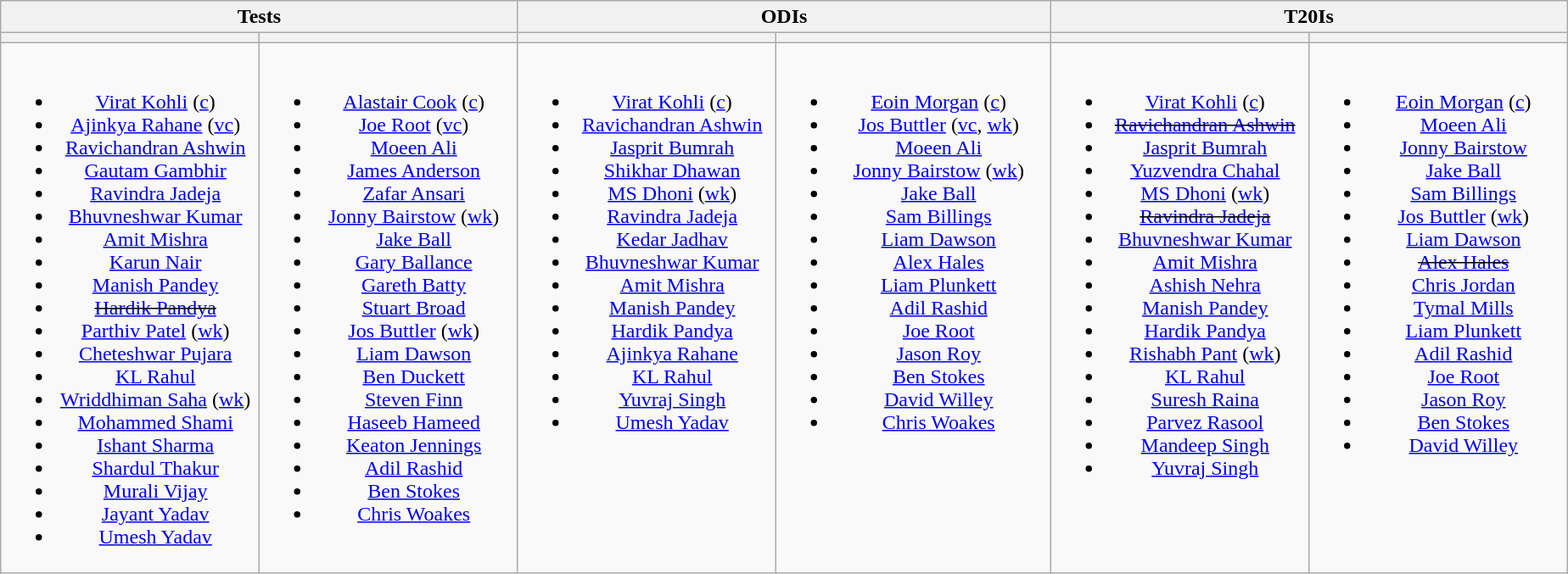<table class="wikitable" style="text-align:center; margin:auto">
<tr>
<th colspan=2>Tests</th>
<th colspan=2>ODIs</th>
<th colspan=2>T20Is</th>
</tr>
<tr>
<th style="width:16%"></th>
<th style="width:16%"></th>
<th style="width:16%"></th>
<th style="width:17%"></th>
<th style="width:16%"></th>
<th style="width:16%"></th>
</tr>
<tr style="vertical-align:top">
<td><br><ul><li><a href='#'>Virat Kohli</a> (<a href='#'>c</a>)</li><li><a href='#'>Ajinkya Rahane</a> (<a href='#'>vc</a>)</li><li><a href='#'>Ravichandran Ashwin</a></li><li><a href='#'>Gautam Gambhir</a></li><li><a href='#'>Ravindra Jadeja</a></li><li><a href='#'>Bhuvneshwar Kumar</a></li><li><a href='#'>Amit Mishra</a></li><li><a href='#'>Karun Nair</a></li><li><a href='#'>Manish Pandey</a></li><li><s><a href='#'>Hardik Pandya</a></s></li><li><a href='#'>Parthiv Patel</a> (<a href='#'>wk</a>)</li><li><a href='#'>Cheteshwar Pujara</a></li><li><a href='#'>KL Rahul</a></li><li><a href='#'>Wriddhiman Saha</a> (<a href='#'>wk</a>)</li><li><a href='#'>Mohammed Shami</a></li><li><a href='#'>Ishant Sharma</a></li><li><a href='#'>Shardul Thakur</a></li><li><a href='#'>Murali Vijay</a></li><li><a href='#'>Jayant Yadav</a></li><li><a href='#'>Umesh Yadav</a></li></ul></td>
<td><br><ul><li><a href='#'>Alastair Cook</a> (<a href='#'>c</a>)</li><li><a href='#'>Joe Root</a> (<a href='#'>vc</a>)</li><li><a href='#'>Moeen Ali</a></li><li><a href='#'>James Anderson</a></li><li><a href='#'>Zafar Ansari</a></li><li><a href='#'>Jonny Bairstow</a> (<a href='#'>wk</a>)</li><li><a href='#'>Jake Ball</a></li><li><a href='#'>Gary Ballance</a></li><li><a href='#'>Gareth Batty</a></li><li><a href='#'>Stuart Broad</a></li><li><a href='#'>Jos Buttler</a> (<a href='#'>wk</a>)</li><li><a href='#'>Liam Dawson</a></li><li><a href='#'>Ben Duckett</a></li><li><a href='#'>Steven Finn</a></li><li><a href='#'>Haseeb Hameed</a></li><li><a href='#'>Keaton Jennings</a></li><li><a href='#'>Adil Rashid</a></li><li><a href='#'>Ben Stokes</a></li><li><a href='#'>Chris Woakes</a></li></ul></td>
<td><br><ul><li><a href='#'>Virat Kohli</a> (<a href='#'>c</a>)</li><li><a href='#'>Ravichandran Ashwin</a></li><li><a href='#'>Jasprit Bumrah</a></li><li><a href='#'>Shikhar Dhawan</a></li><li><a href='#'>MS Dhoni</a> (<a href='#'>wk</a>)</li><li><a href='#'>Ravindra Jadeja</a></li><li><a href='#'>Kedar Jadhav</a></li><li><a href='#'>Bhuvneshwar Kumar</a></li><li><a href='#'>Amit Mishra</a></li><li><a href='#'>Manish Pandey</a></li><li><a href='#'>Hardik Pandya</a></li><li><a href='#'>Ajinkya Rahane</a></li><li><a href='#'>KL Rahul</a></li><li><a href='#'>Yuvraj Singh</a></li><li><a href='#'>Umesh Yadav</a></li></ul></td>
<td><br><ul><li><a href='#'>Eoin Morgan</a> (<a href='#'>c</a>)</li><li><a href='#'>Jos Buttler</a> (<a href='#'>vc</a>, <a href='#'>wk</a>)</li><li><a href='#'>Moeen Ali</a></li><li><a href='#'>Jonny Bairstow</a> (<a href='#'>wk</a>)</li><li><a href='#'>Jake Ball</a></li><li><a href='#'>Sam Billings</a></li><li><a href='#'>Liam Dawson</a></li><li><a href='#'>Alex Hales</a></li><li><a href='#'>Liam Plunkett</a></li><li><a href='#'>Adil Rashid</a></li><li><a href='#'>Joe Root</a></li><li><a href='#'>Jason Roy</a></li><li><a href='#'>Ben Stokes</a></li><li><a href='#'>David Willey</a></li><li><a href='#'>Chris Woakes</a></li></ul></td>
<td><br><ul><li><a href='#'>Virat Kohli</a> (<a href='#'>c</a>)</li><li><s><a href='#'>Ravichandran Ashwin</a></s></li><li><a href='#'>Jasprit Bumrah</a></li><li><a href='#'>Yuzvendra Chahal</a></li><li><a href='#'>MS Dhoni</a> (<a href='#'>wk</a>)</li><li><s><a href='#'>Ravindra Jadeja</a></s></li><li><a href='#'>Bhuvneshwar Kumar</a></li><li><a href='#'>Amit Mishra</a></li><li><a href='#'>Ashish Nehra</a></li><li><a href='#'>Manish Pandey</a></li><li><a href='#'>Hardik Pandya</a></li><li><a href='#'>Rishabh Pant</a> (<a href='#'>wk</a>)</li><li><a href='#'>KL Rahul</a></li><li><a href='#'>Suresh Raina</a></li><li><a href='#'>Parvez Rasool</a></li><li><a href='#'>Mandeep Singh</a></li><li><a href='#'>Yuvraj Singh</a></li></ul></td>
<td><br><ul><li><a href='#'>Eoin Morgan</a> (<a href='#'>c</a>)</li><li><a href='#'>Moeen Ali</a></li><li><a href='#'>Jonny Bairstow</a></li><li><a href='#'>Jake Ball</a></li><li><a href='#'>Sam Billings</a></li><li><a href='#'>Jos Buttler</a> (<a href='#'>wk</a>)</li><li><a href='#'>Liam Dawson</a></li><li><s><a href='#'>Alex Hales</a></s></li><li><a href='#'>Chris Jordan</a></li><li><a href='#'>Tymal Mills</a></li><li><a href='#'>Liam Plunkett</a></li><li><a href='#'>Adil Rashid</a></li><li><a href='#'>Joe Root</a></li><li><a href='#'>Jason Roy</a></li><li><a href='#'>Ben Stokes</a></li><li><a href='#'>David Willey</a></li></ul></td>
</tr>
</table>
